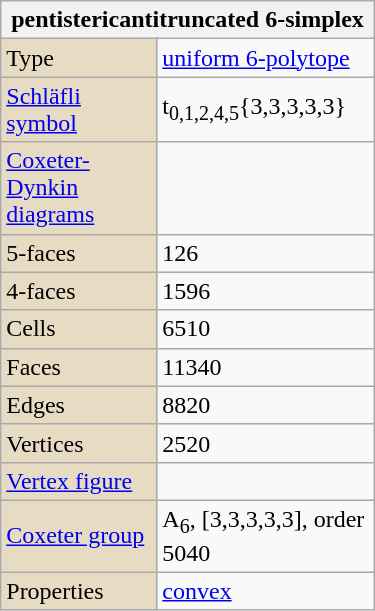<table class="wikitable" align="right" style="margin-left:10px" width="250">
<tr>
<th bgcolor=#e7dcc3 colspan=2>pentistericantitruncated 6-simplex</th>
</tr>
<tr>
<td bgcolor=#e7dcc3>Type</td>
<td><a href='#'>uniform 6-polytope</a></td>
</tr>
<tr>
<td bgcolor=#e7dcc3><a href='#'>Schläfli symbol</a></td>
<td>t<sub>0,1,2,4,5</sub>{3,3,3,3,3}</td>
</tr>
<tr>
<td bgcolor=#e7dcc3><a href='#'>Coxeter-Dynkin diagrams</a></td>
<td></td>
</tr>
<tr>
<td bgcolor=#e7dcc3>5-faces</td>
<td>126</td>
</tr>
<tr>
<td bgcolor=#e7dcc3>4-faces</td>
<td>1596</td>
</tr>
<tr>
<td bgcolor=#e7dcc3>Cells</td>
<td>6510</td>
</tr>
<tr>
<td bgcolor=#e7dcc3>Faces</td>
<td>11340</td>
</tr>
<tr>
<td bgcolor=#e7dcc3>Edges</td>
<td>8820</td>
</tr>
<tr>
<td bgcolor=#e7dcc3>Vertices</td>
<td>2520</td>
</tr>
<tr>
<td bgcolor=#e7dcc3><a href='#'>Vertex figure</a></td>
<td></td>
</tr>
<tr>
<td bgcolor=#e7dcc3><a href='#'>Coxeter group</a></td>
<td>A<sub>6</sub>, [3,3,3,3,3], order 5040</td>
</tr>
<tr>
<td bgcolor=#e7dcc3>Properties</td>
<td><a href='#'>convex</a></td>
</tr>
</table>
